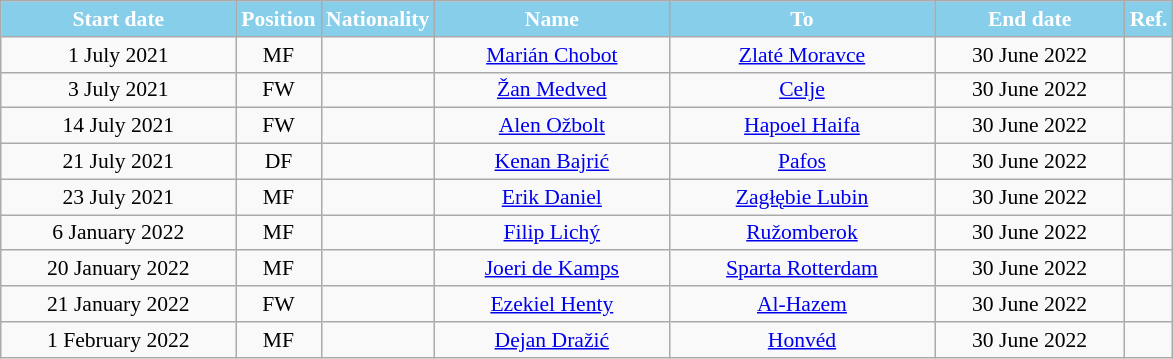<table class="wikitable" style="text-align:center; font-size:90%; ">
<tr>
<th style="background:#87CEEB; color:#FFFFFF; width:150px;">Start date</th>
<th style="background:#87CEEB; color:#FFFFFF; width:50px;">Position</th>
<th style="background:#87CEEB; color:#FFFFFF; width:50px;">Nationality</th>
<th style="background:#87CEEB; color:#FFFFFF; width:150px;">Name</th>
<th style="background:#87CEEB; color:#FFFFFF; width:170px;">To</th>
<th style="background:#87CEEB; color:#FFFFFF; width:120px;">End date</th>
<th style="background:#87CEEB; color:#FFFFFF; width:25px;">Ref.</th>
</tr>
<tr>
<td>1 July 2021</td>
<td>MF</td>
<td></td>
<td><a href='#'>Marián Chobot</a></td>
<td> <a href='#'>Zlaté Moravce</a></td>
<td>30 June 2022</td>
<td></td>
</tr>
<tr>
<td>3 July 2021</td>
<td>FW</td>
<td></td>
<td><a href='#'>Žan Medved</a></td>
<td> <a href='#'>Celje</a></td>
<td>30 June 2022</td>
<td></td>
</tr>
<tr>
<td>14 July 2021</td>
<td>FW</td>
<td></td>
<td><a href='#'>Alen Ožbolt</a></td>
<td> <a href='#'>Hapoel Haifa</a></td>
<td>30 June 2022</td>
<td></td>
</tr>
<tr>
<td>21 July 2021</td>
<td>DF</td>
<td></td>
<td><a href='#'>Kenan Bajrić</a></td>
<td> <a href='#'>Pafos</a></td>
<td>30 June 2022</td>
<td></td>
</tr>
<tr>
<td>23 July 2021</td>
<td>MF</td>
<td></td>
<td><a href='#'>Erik Daniel</a></td>
<td> <a href='#'>Zagłębie Lubin</a></td>
<td>30 June 2022</td>
<td></td>
</tr>
<tr>
<td>6 January 2022</td>
<td>MF</td>
<td></td>
<td><a href='#'>Filip Lichý</a></td>
<td> <a href='#'>Ružomberok</a></td>
<td>30 June 2022</td>
<td></td>
</tr>
<tr>
<td>20 January 2022</td>
<td>MF</td>
<td></td>
<td><a href='#'>Joeri de Kamps</a></td>
<td> <a href='#'>Sparta Rotterdam</a></td>
<td>30 June 2022</td>
<td></td>
</tr>
<tr>
<td>21 January 2022</td>
<td>FW</td>
<td></td>
<td><a href='#'>Ezekiel Henty</a></td>
<td> <a href='#'>Al-Hazem</a></td>
<td>30 June 2022</td>
<td></td>
</tr>
<tr>
<td>1 February 2022</td>
<td>MF</td>
<td></td>
<td><a href='#'>Dejan Dražić</a></td>
<td> <a href='#'>Honvéd</a></td>
<td>30 June 2022</td>
<td></td>
</tr>
</table>
